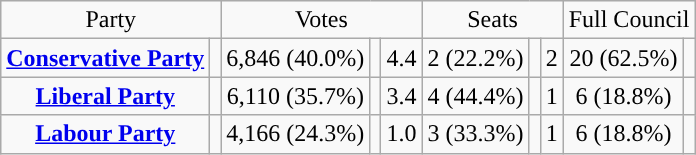<table class=wikitable style="text-align:center;">
<tr>
<td colspan=2>Party</td>
<td colspan=3>Votes</td>
<td colspan=3>Seats</td>
<td colspan=3>Full Council</td>
</tr>
<tr>
<td><strong><a href='#'>Conservative Party</a></strong></td>
<td style="background:"></td>
<td>6,846 (40.0%)</td>
<td></td>
<td> 4.4</td>
<td>2 (22.2%)</td>
<td></td>
<td> 2</td>
<td>20 (62.5%)</td>
<td></td>
</tr>
<tr>
<td><strong><a href='#'>Liberal Party</a></strong></td>
<td style="background:"></td>
<td>6,110 (35.7%)</td>
<td></td>
<td> 3.4</td>
<td>4 (44.4%)</td>
<td></td>
<td> 1</td>
<td>6 (18.8%)</td>
<td></td>
</tr>
<tr>
<td><strong><a href='#'>Labour Party</a></strong></td>
<td style="background:"></td>
<td>4,166 (24.3%)</td>
<td></td>
<td> 1.0</td>
<td>3 (33.3%)</td>
<td></td>
<td> 1</td>
<td>6 (18.8%)</td>
<td></td>
</tr>
</table>
